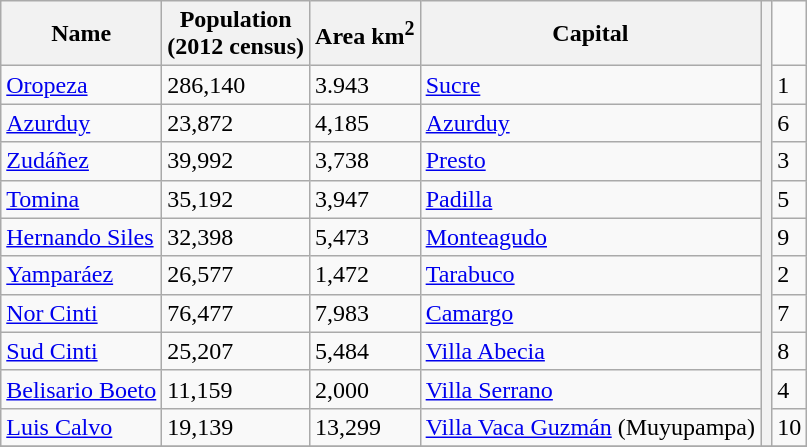<table class="sortable wikitable">
<tr>
<th>Name</th>
<th>Population <br> (2012 census)</th>
<th>Area km<sup>2</sup></th>
<th>Capital</th>
<th rowspan=11 class="unsortable"></th>
</tr>
<tr>
<td><a href='#'>Oropeza</a></td>
<td>286,140</td>
<td>3.943</td>
<td><a href='#'>Sucre</a></td>
<td>1</td>
</tr>
<tr>
<td><a href='#'>Azurduy</a></td>
<td>23,872</td>
<td>4,185</td>
<td><a href='#'>Azurduy</a></td>
<td>6</td>
</tr>
<tr>
<td><a href='#'>Zudáñez</a></td>
<td>39,992</td>
<td>3,738</td>
<td><a href='#'>Presto</a></td>
<td>3</td>
</tr>
<tr>
<td><a href='#'>Tomina</a></td>
<td>35,192</td>
<td>3,947</td>
<td><a href='#'>Padilla</a></td>
<td>5</td>
</tr>
<tr>
<td><a href='#'>Hernando Siles</a></td>
<td>32,398</td>
<td>5,473</td>
<td><a href='#'>Monteagudo</a></td>
<td>9</td>
</tr>
<tr>
<td><a href='#'>Yamparáez</a></td>
<td>26,577</td>
<td>1,472</td>
<td><a href='#'>Tarabuco</a></td>
<td>2</td>
</tr>
<tr>
<td><a href='#'>Nor Cinti</a></td>
<td>76,477</td>
<td>7,983</td>
<td><a href='#'>Camargo</a></td>
<td>7</td>
</tr>
<tr>
<td><a href='#'>Sud Cinti</a></td>
<td>25,207</td>
<td>5,484</td>
<td><a href='#'>Villa Abecia</a></td>
<td>8</td>
</tr>
<tr>
<td><a href='#'>Belisario Boeto</a></td>
<td>11,159</td>
<td>2,000</td>
<td><a href='#'>Villa Serrano</a></td>
<td>4</td>
</tr>
<tr>
<td><a href='#'>Luis Calvo</a></td>
<td>19,139</td>
<td>13,299</td>
<td><a href='#'>Villa Vaca Guzmán</a> (Muyupampa)</td>
<td>10</td>
</tr>
<tr>
</tr>
</table>
